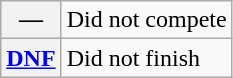<table class="wikitable">
<tr>
<th scope="row">—</th>
<td>Did not compete</td>
</tr>
<tr>
<th scope="row"><a href='#'>DNF</a></th>
<td>Did not finish</td>
</tr>
</table>
